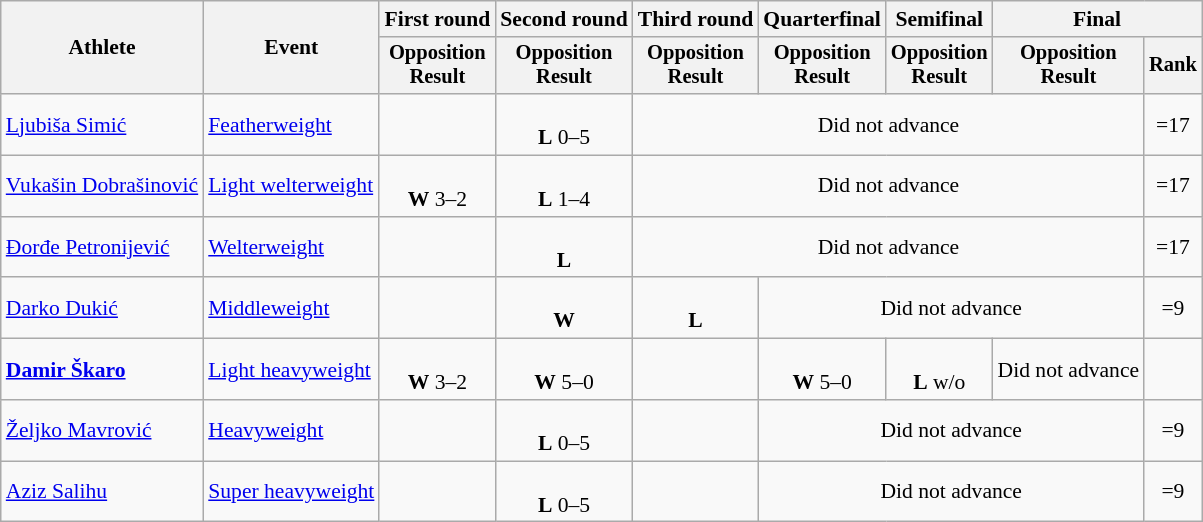<table class=wikitable style=font-size:90%;text-align:center>
<tr>
<th rowspan=2>Athlete</th>
<th rowspan=2>Event</th>
<th>First round</th>
<th>Second round</th>
<th>Third round</th>
<th>Quarterfinal</th>
<th>Semifinal</th>
<th colspan=2>Final</th>
</tr>
<tr style=font-size:95%>
<th>Opposition<br>Result</th>
<th>Opposition<br>Result</th>
<th>Opposition<br>Result</th>
<th>Opposition<br>Result</th>
<th>Opposition<br>Result</th>
<th>Opposition<br>Result</th>
<th>Rank</th>
</tr>
<tr>
<td align=left><a href='#'>Ljubiša Simić</a></td>
<td align=left><a href='#'>Featherweight</a></td>
<td></td>
<td><br><strong>L</strong> 0–5</td>
<td colspan=4>Did not advance</td>
<td>=17</td>
</tr>
<tr>
<td align=left><a href='#'>Vukašin Dobrašinović</a></td>
<td align=left><a href='#'>Light welterweight</a></td>
<td><br><strong>W</strong> 3–2</td>
<td><br><strong>L</strong> 1–4</td>
<td colspan=4>Did not advance</td>
<td>=17</td>
</tr>
<tr>
<td align=left><a href='#'>Đorđe Petronijević</a></td>
<td align=left><a href='#'>Welterweight</a></td>
<td></td>
<td><br><strong>L</strong> </td>
<td colspan=4>Did not advance</td>
<td>=17</td>
</tr>
<tr>
<td align=left><a href='#'>Darko Dukić</a></td>
<td align=left><a href='#'>Middleweight</a></td>
<td></td>
<td><br><strong>W</strong> </td>
<td><br><strong>L</strong> </td>
<td colspan=3>Did not advance</td>
<td>=9</td>
</tr>
<tr>
<td align=left><strong><a href='#'>Damir Škaro</a></strong></td>
<td align=left><a href='#'>Light heavyweight</a></td>
<td><br><strong>W</strong> 3–2</td>
<td><br><strong>W</strong> 5–0</td>
<td></td>
<td><br><strong>W</strong> 5–0</td>
<td><br><strong>L</strong> w/o</td>
<td>Did not advance</td>
<td></td>
</tr>
<tr>
<td align=left><a href='#'>Željko Mavrović</a></td>
<td align=left><a href='#'>Heavyweight</a></td>
<td></td>
<td><br><strong>L</strong> 0–5</td>
<td></td>
<td colspan=3>Did not advance</td>
<td>=9</td>
</tr>
<tr>
<td align=left><a href='#'>Aziz Salihu</a></td>
<td align=left><a href='#'>Super heavyweight</a></td>
<td></td>
<td><br><strong>L</strong> 0–5</td>
<td></td>
<td colspan=3>Did not advance</td>
<td>=9</td>
</tr>
</table>
